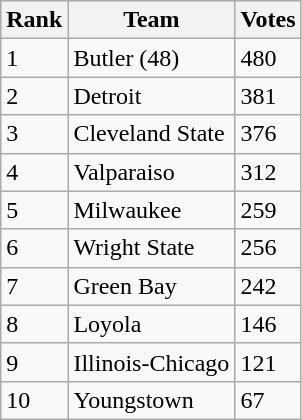<table class=wikitable>
<tr>
<th>Rank</th>
<th>Team</th>
<th>Votes</th>
</tr>
<tr>
<td>1</td>
<td>Butler (48)</td>
<td>480</td>
</tr>
<tr>
<td>2</td>
<td>Detroit</td>
<td>381</td>
</tr>
<tr>
<td>3</td>
<td>Cleveland State</td>
<td>376</td>
</tr>
<tr>
<td>4</td>
<td>Valparaiso</td>
<td>312</td>
</tr>
<tr>
<td>5</td>
<td>Milwaukee</td>
<td>259</td>
</tr>
<tr>
<td>6</td>
<td>Wright State</td>
<td>256</td>
</tr>
<tr>
<td>7</td>
<td>Green Bay</td>
<td>242</td>
</tr>
<tr>
<td>8</td>
<td>Loyola</td>
<td>146</td>
</tr>
<tr>
<td>9</td>
<td>Illinois-Chicago</td>
<td>121</td>
</tr>
<tr>
<td>10</td>
<td>Youngstown</td>
<td>67</td>
</tr>
</table>
